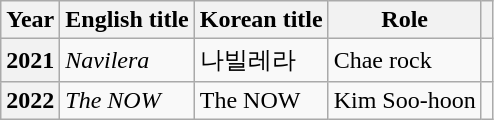<table class="wikitable sortable plainrowheaders">
<tr>
<th>Year</th>
<th>English title</th>
<th>Korean title</th>
<th>Role</th>
<th scope="col" class="unsortable"></th>
</tr>
<tr>
<th scope="row">2021</th>
<td><em>Navilera </em></td>
<td>나빌레라</td>
<td>Chae rock</td>
<td></td>
</tr>
<tr>
<th scope="row">2022</th>
<td><em>The NOW</em></td>
<td>The NOW</td>
<td>Kim Soo-hoon</td>
<td></td>
</tr>
</table>
